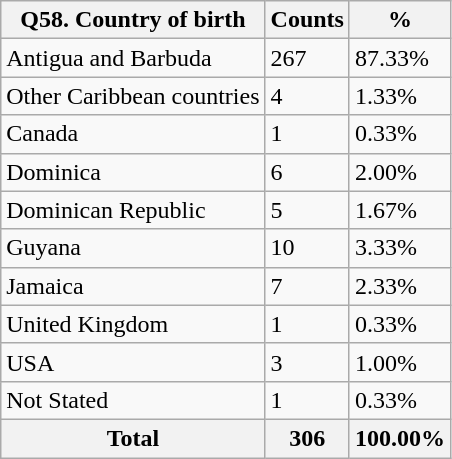<table class="wikitable sortable">
<tr>
<th>Q58. Country of birth</th>
<th>Counts</th>
<th>%</th>
</tr>
<tr>
<td>Antigua and Barbuda</td>
<td>267</td>
<td>87.33%</td>
</tr>
<tr>
<td>Other Caribbean countries</td>
<td>4</td>
<td>1.33%</td>
</tr>
<tr>
<td>Canada</td>
<td>1</td>
<td>0.33%</td>
</tr>
<tr>
<td>Dominica</td>
<td>6</td>
<td>2.00%</td>
</tr>
<tr>
<td>Dominican Republic</td>
<td>5</td>
<td>1.67%</td>
</tr>
<tr>
<td>Guyana</td>
<td>10</td>
<td>3.33%</td>
</tr>
<tr>
<td>Jamaica</td>
<td>7</td>
<td>2.33%</td>
</tr>
<tr>
<td>United Kingdom</td>
<td>1</td>
<td>0.33%</td>
</tr>
<tr>
<td>USA</td>
<td>3</td>
<td>1.00%</td>
</tr>
<tr>
<td>Not Stated</td>
<td>1</td>
<td>0.33%</td>
</tr>
<tr>
<th>Total</th>
<th>306</th>
<th>100.00%</th>
</tr>
</table>
